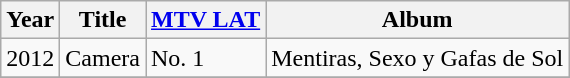<table class="wikitable">
<tr>
<th>Year</th>
<th>Title</th>
<th><a href='#'>MTV LAT</a></th>
<th>Album</th>
</tr>
<tr>
<td>2012</td>
<td>Camera</td>
<td>No. 1</td>
<td>Mentiras, Sexo y Gafas de Sol</td>
</tr>
<tr>
</tr>
</table>
